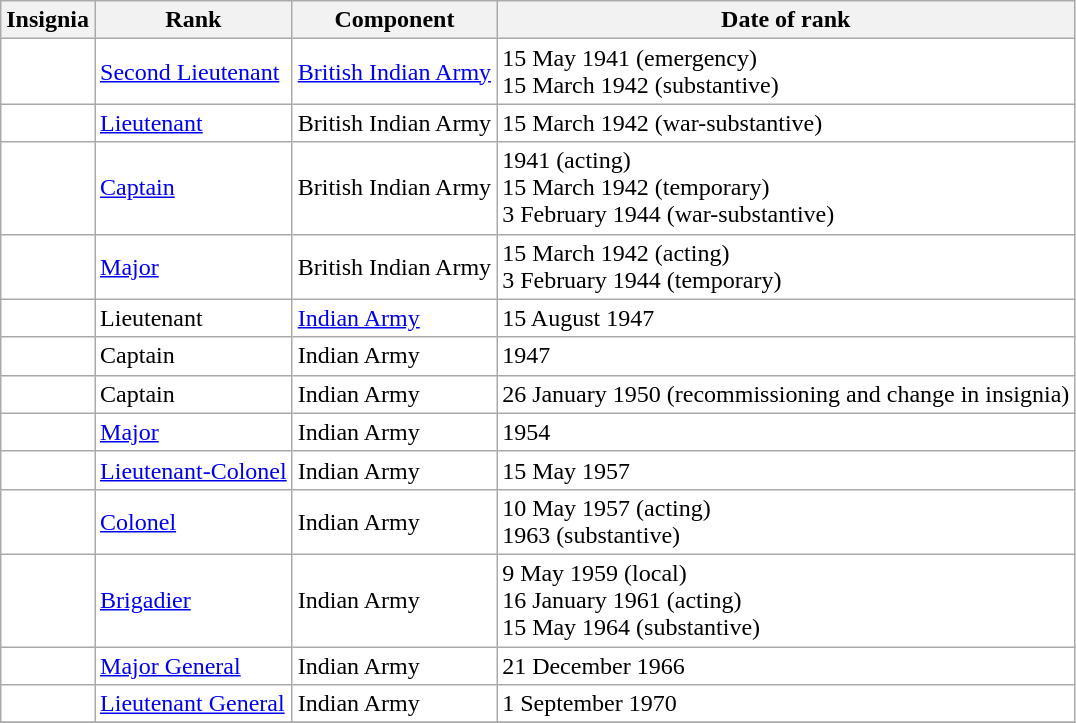<table class="wikitable" style="background:white">
<tr>
<th>Insignia</th>
<th>Rank</th>
<th>Component</th>
<th>Date of rank</th>
</tr>
<tr>
<td align="center"></td>
<td><a href='#'>Second Lieutenant</a></td>
<td><a href='#'>British Indian Army</a></td>
<td>15 May 1941 (emergency)<br>15 March 1942 (substantive)</td>
</tr>
<tr>
<td align="center"></td>
<td><a href='#'>Lieutenant</a></td>
<td>British Indian Army</td>
<td>15 March 1942 (war-substantive)</td>
</tr>
<tr>
<td align="center"></td>
<td><a href='#'>Captain</a></td>
<td>British Indian Army</td>
<td>1941 (acting)<br>15 March 1942 (temporary)<br>3 February 1944 (war-substantive)<br></td>
</tr>
<tr>
<td align="center"></td>
<td><a href='#'>Major</a></td>
<td>British Indian Army</td>
<td>15 March 1942 (acting)<br>3 February 1944 (temporary)</td>
</tr>
<tr>
<td align="center"></td>
<td>Lieutenant</td>
<td><a href='#'>Indian Army</a></td>
<td>15 August 1947</td>
</tr>
<tr>
<td align="center"></td>
<td>Captain</td>
<td>Indian Army</td>
<td>1947</td>
</tr>
<tr>
<td align="center"></td>
<td>Captain</td>
<td>Indian Army</td>
<td>26 January 1950 (recommissioning and change in insignia)</td>
</tr>
<tr>
<td align="center"></td>
<td><a href='#'>Major</a></td>
<td>Indian Army</td>
<td>1954</td>
</tr>
<tr>
<td align="center"></td>
<td><a href='#'>Lieutenant-Colonel</a></td>
<td>Indian Army</td>
<td>15 May 1957</td>
</tr>
<tr>
<td align="center"></td>
<td><a href='#'>Colonel</a></td>
<td>Indian Army</td>
<td>10 May 1957 (acting)<br>1963 (substantive)</td>
</tr>
<tr>
<td align="center"></td>
<td><a href='#'>Brigadier</a></td>
<td>Indian Army</td>
<td>9 May 1959 (local)<br>16 January 1961 (acting)<br>15 May 1964 (substantive)</td>
</tr>
<tr>
<td align="center"></td>
<td><a href='#'>Major General</a></td>
<td>Indian Army</td>
<td>21 December 1966</td>
</tr>
<tr>
<td align="center"></td>
<td><a href='#'>Lieutenant General</a></td>
<td>Indian Army</td>
<td>1 September 1970</td>
</tr>
<tr>
</tr>
</table>
